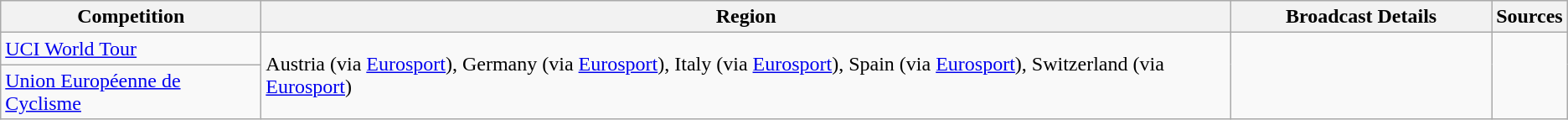<table class="wikitable">
<tr>
<th width="200">Competition</th>
<th>Region</th>
<th width="200">Broadcast Details</th>
<th>Sources</th>
</tr>
<tr>
<td><a href='#'>UCI World Tour</a></td>
<td rowspan="2">Austria (via <a href='#'>Eurosport</a>), Germany (via <a href='#'>Eurosport</a>), Italy (via <a href='#'>Eurosport</a>), Spain (via <a href='#'>Eurosport</a>), Switzerland (via <a href='#'>Eurosport</a>)</td>
<td rowspan="2"></td>
</tr>
<tr>
<td><a href='#'>Union Européenne de Cyclisme</a></td>
</tr>
</table>
